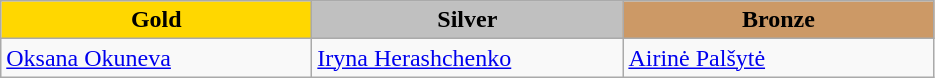<table class="wikitable" style="text-align:left">
<tr align="center">
<td width=200 bgcolor=gold><strong>Gold</strong></td>
<td width=200 bgcolor=silver><strong>Silver</strong></td>
<td width=200 bgcolor=CC9966><strong>Bronze</strong></td>
</tr>
<tr>
<td><a href='#'>Oksana Okuneva</a><br></td>
<td><a href='#'>Iryna Herashchenko</a><br></td>
<td><a href='#'>Airinė Palšytė</a><br></td>
</tr>
</table>
